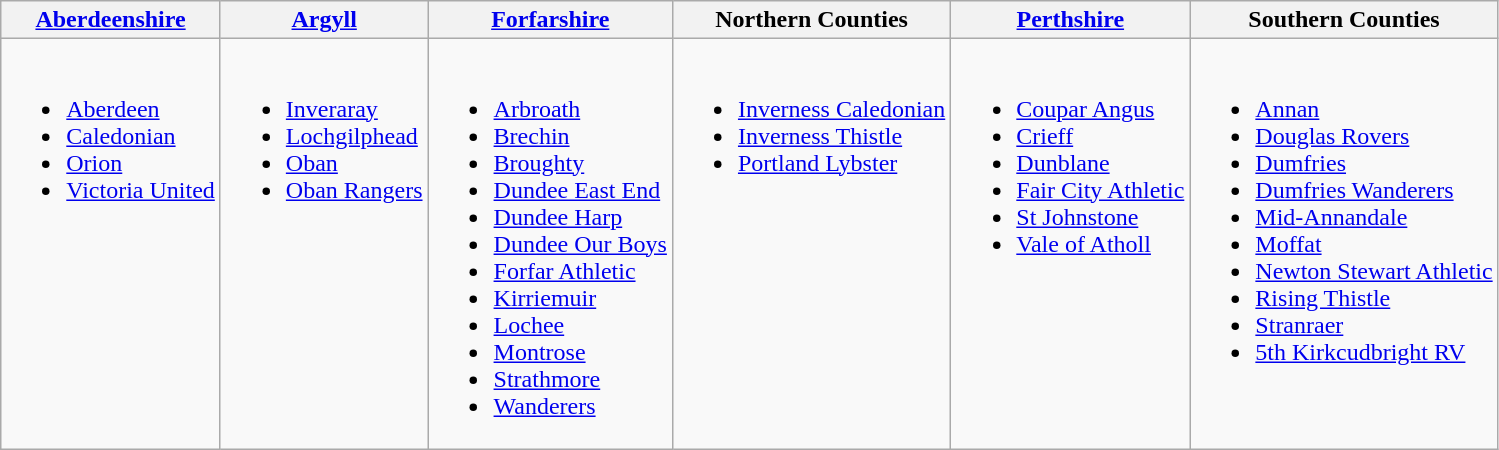<table class="wikitable" style="text-align:left">
<tr>
<th scope="col"><a href='#'>Aberdeenshire</a></th>
<th scope="col"><a href='#'>Argyll</a></th>
<th scope="col"><a href='#'>Forfarshire</a></th>
<th scope="col">Northern Counties</th>
<th scope="col"><a href='#'>Perthshire</a></th>
<th scope="col">Southern Counties</th>
</tr>
<tr>
<td valign=top><br><ul><li><a href='#'>Aberdeen</a></li><li><a href='#'>Caledonian</a></li><li><a href='#'>Orion</a></li><li><a href='#'>Victoria United</a></li></ul></td>
<td valign=top><br><ul><li><a href='#'>Inveraray</a></li><li><a href='#'>Lochgilphead</a></li><li><a href='#'>Oban</a></li><li><a href='#'>Oban Rangers</a></li></ul></td>
<td valign=top><br><ul><li><a href='#'>Arbroath</a></li><li><a href='#'>Brechin</a></li><li><a href='#'>Broughty</a></li><li><a href='#'>Dundee East End</a></li><li><a href='#'>Dundee Harp</a></li><li><a href='#'>Dundee Our Boys</a></li><li><a href='#'>Forfar Athletic</a></li><li><a href='#'>Kirriemuir</a></li><li><a href='#'>Lochee</a></li><li><a href='#'>Montrose</a></li><li><a href='#'>Strathmore</a></li><li><a href='#'>Wanderers</a></li></ul></td>
<td valign=top><br><ul><li><a href='#'>Inverness Caledonian</a></li><li><a href='#'>Inverness Thistle</a></li><li><a href='#'>Portland Lybster</a></li></ul></td>
<td valign=top><br><ul><li><a href='#'>Coupar Angus</a></li><li><a href='#'>Crieff</a></li><li><a href='#'>Dunblane</a></li><li><a href='#'>Fair City Athletic</a></li><li><a href='#'>St Johnstone</a></li><li><a href='#'>Vale of Atholl</a></li></ul></td>
<td valign=top><br><ul><li><a href='#'>Annan</a></li><li><a href='#'>Douglas Rovers</a></li><li><a href='#'>Dumfries</a></li><li><a href='#'>Dumfries Wanderers</a></li><li><a href='#'>Mid-Annandale</a></li><li><a href='#'>Moffat</a></li><li><a href='#'>Newton Stewart Athletic</a></li><li><a href='#'>Rising Thistle</a></li><li><a href='#'>Stranraer</a></li><li><a href='#'>5th Kirkcudbright RV</a></li></ul></td>
</tr>
</table>
